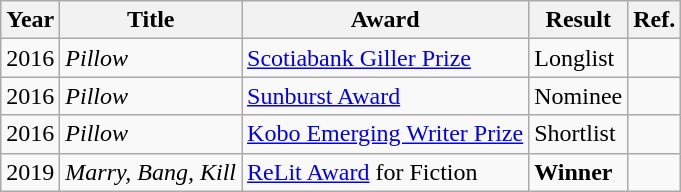<table class="wikitable">
<tr>
<th>Year</th>
<th>Title</th>
<th>Award</th>
<th>Result</th>
<th>Ref.</th>
</tr>
<tr>
<td>2016</td>
<td><em>Pillow</em></td>
<td><a href='#'>Scotiabank Giller Prize</a></td>
<td>Longlist</td>
<td></td>
</tr>
<tr>
<td>2016</td>
<td><em>Pillow</em></td>
<td><a href='#'>Sunburst Award</a></td>
<td>Nominee</td>
<td></td>
</tr>
<tr>
<td>2016</td>
<td><em>Pillow</em></td>
<td><a href='#'>Kobo Emerging Writer Prize</a></td>
<td>Shortlist</td>
<td></td>
</tr>
<tr>
<td>2019</td>
<td><em>Marry, Bang, Kill</em></td>
<td><a href='#'>ReLit Award</a> for Fiction</td>
<td><strong>Winner</strong></td>
<td></td>
</tr>
</table>
